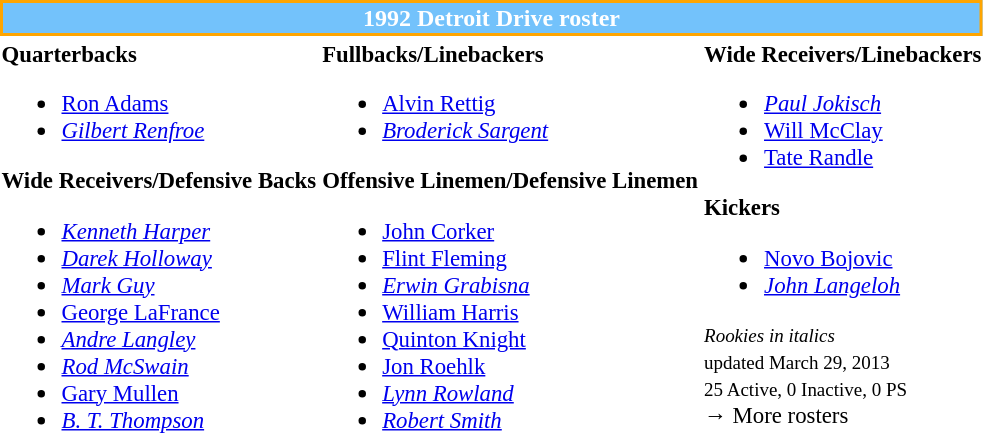<table class="toccolours" style="text-align: left;">
<tr>
<th colspan="7" style="background:#73C2FB; border:2px solid orange; color:white; text-align:center;">1992 Detroit Drive roster</th>
</tr>
<tr>
<td style="font-size: 95%;" valign="top"><strong>Quarterbacks</strong><br><ul><li> <a href='#'>Ron Adams</a></li><li> <em><a href='#'>Gilbert Renfroe</a></em></li></ul><strong>Wide Receivers/Defensive Backs</strong><ul><li> <em><a href='#'>Kenneth Harper</a></em></li><li> <em><a href='#'>Darek Holloway</a></em></li><li> <em><a href='#'>Mark Guy</a></em></li><li> <a href='#'>George LaFrance</a></li><li> <em><a href='#'>Andre Langley</a></em></li><li> <em><a href='#'>Rod McSwain</a></em></li><li> <a href='#'>Gary Mullen</a></li><li> <em><a href='#'>B. T. Thompson</a></em></li></ul></td>
<td style="font-size: 95%;" valign="top"><strong>Fullbacks/Linebackers</strong><br><ul><li> <a href='#'>Alvin Rettig</a></li><li> <em><a href='#'>Broderick Sargent</a></em></li></ul><strong>Offensive Linemen/Defensive Linemen</strong><ul><li> <a href='#'>John Corker</a></li><li> <a href='#'>Flint Fleming</a></li><li> <em><a href='#'>Erwin Grabisna</a></em></li><li> <a href='#'>William Harris</a></li><li> <a href='#'>Quinton Knight</a></li><li> <a href='#'>Jon Roehlk</a></li><li> <em><a href='#'>Lynn Rowland</a></em></li><li> <em><a href='#'>Robert Smith</a></em></li></ul></td>
<td style="font-size: 95%;" valign="top"><strong>Wide Receivers/Linebackers</strong><br><ul><li> <em><a href='#'>Paul Jokisch</a></em></li><li> <a href='#'>Will McClay</a></li><li> <a href='#'>Tate Randle</a></li></ul><strong>Kickers</strong><ul><li> <a href='#'>Novo Bojovic</a></li><li> <em><a href='#'>John Langeloh</a></em></li></ul><small><em>Rookies in italics</em><br> updated March 29, 2013</small><br>
<small>25 Active, 0 Inactive, 0 PS</small><br>→ More rosters</td>
</tr>
<tr>
</tr>
</table>
